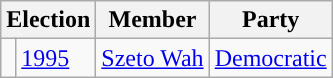<table class="wikitable">
<tr>
<th colspan="2">Election</th>
<th>Member</th>
<th>Party</th>
</tr>
<tr>
<td style="background-color: "></td>
<td><a href='#'>1995</a></td>
<td><a href='#'>Szeto Wah</a></td>
<td><a href='#'>Democratic</a></td>
</tr>
</table>
